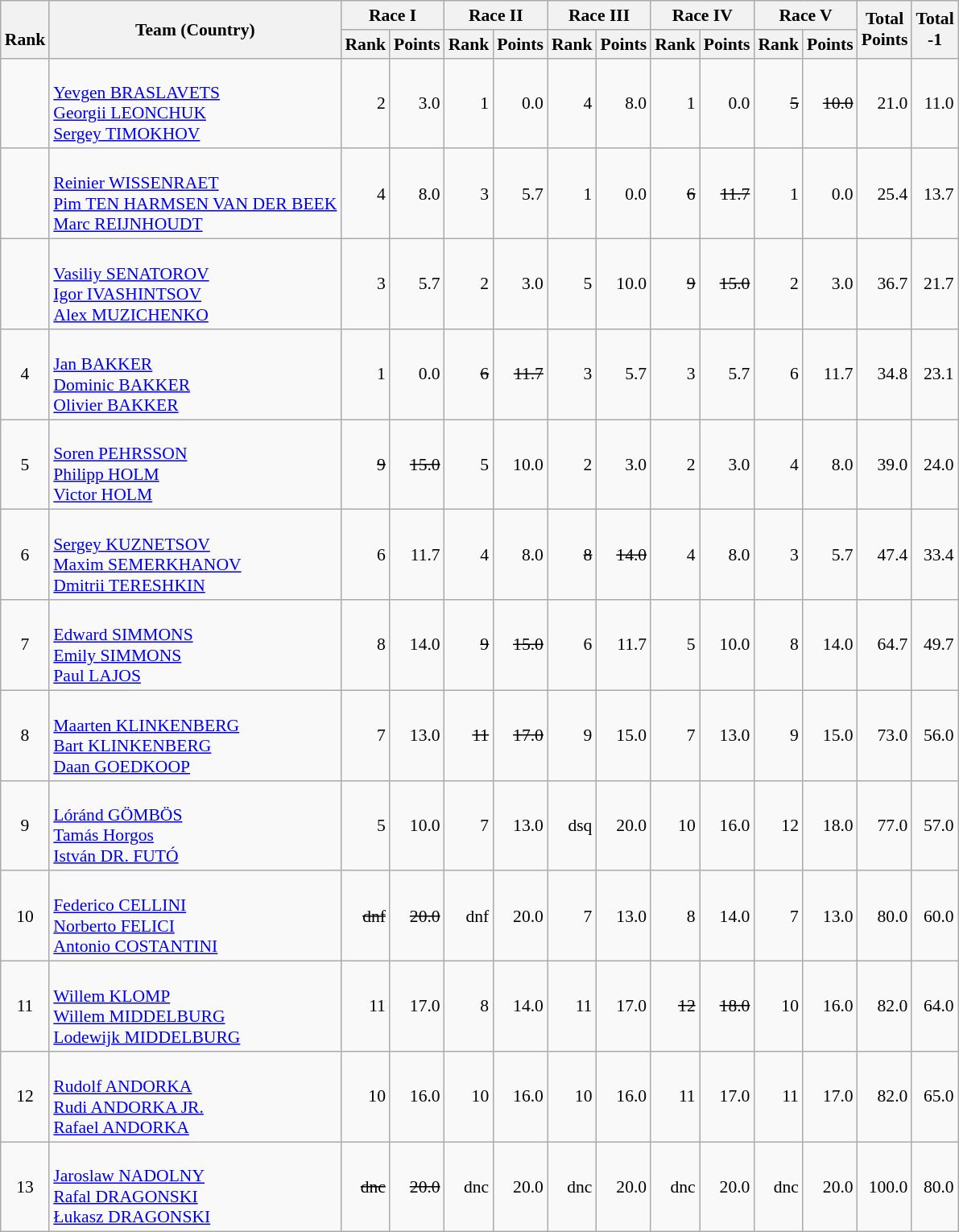<table class="wikitable" style="text-align:right; font-size:90%">
<tr>
<th rowspan=2><br>Rank</th>
<th rowspan=2>Team (Country)</th>
<th colspan=2>Race I</th>
<th colspan=2>Race II</th>
<th colspan=2>Race III</th>
<th colspan=2>Race IV</th>
<th colspan=2>Race V</th>
<th rowspan=2>Total <br>Points <br></th>
<th rowspan=2>Total<br>-1<br></th>
</tr>
<tr>
<th>Rank</th>
<th>Points</th>
<th>Rank</th>
<th>Points</th>
<th>Rank</th>
<th>Points</th>
<th>Rank</th>
<th>Points</th>
<th>Rank</th>
<th>Points</th>
</tr>
<tr>
<td align=center></td>
<td align=left><br> <a href='#'>Yevgen BRASLAVETS</a><br><a href='#'>Georgii LEONCHUK</a><br><a href='#'>Sergey TIMOKHOV</a></td>
<td>2</td>
<td>3.0</td>
<td>1</td>
<td>0.0</td>
<td>4</td>
<td>8.0</td>
<td>1</td>
<td>0.0</td>
<td><s>5</s></td>
<td><s>10.0</s></td>
<td>21.0</td>
<td>11.0</td>
</tr>
<tr>
<td align=center></td>
<td align=left><br> <a href='#'>Reinier WISSENRAET</a><br><a href='#'>Pim TEN HARMSEN VAN DER BEEK</a><br><a href='#'>Marc REIJNHOUDT</a></td>
<td>4</td>
<td>8.0</td>
<td>3</td>
<td>5.7</td>
<td>1</td>
<td>0.0</td>
<td><s>6</s></td>
<td><s>11.7</s></td>
<td>1</td>
<td>0.0</td>
<td>25.4</td>
<td>13.7</td>
</tr>
<tr>
<td align=center></td>
<td align=left><br> <a href='#'>Vasiliy SENATOROV</a><br><a href='#'>Igor IVASHINTSOV</a><br><a href='#'>Alex MUZICHENKO</a></td>
<td>3</td>
<td>5.7</td>
<td>2</td>
<td>3.0</td>
<td>5</td>
<td>10.0</td>
<td><s>9</s></td>
<td><s>15.0</s></td>
<td>2</td>
<td>3.0</td>
<td>36.7</td>
<td>21.7</td>
</tr>
<tr>
<td align=center>4</td>
<td align=left><br> <a href='#'>Jan BAKKER</a><br><a href='#'>Dominic BAKKER</a><br><a href='#'>Olivier BAKKER</a></td>
<td>1</td>
<td>0.0</td>
<td><s>6</s></td>
<td><s>11.7</s></td>
<td>3</td>
<td>5.7</td>
<td>3</td>
<td>5.7</td>
<td>6</td>
<td>11.7</td>
<td>34.8</td>
<td>23.1</td>
</tr>
<tr>
<td align=center>5</td>
<td align=left><br> <a href='#'>Soren PEHRSSON</a><br><a href='#'>Philipp HOLM</a><br><a href='#'>Victor HOLM</a></td>
<td><s>9</s></td>
<td><s>15.0</s></td>
<td>5</td>
<td>10.0</td>
<td>2</td>
<td>3.0</td>
<td>2</td>
<td>3.0</td>
<td>4</td>
<td>8.0</td>
<td>39.0</td>
<td>24.0</td>
</tr>
<tr>
<td align=center>6</td>
<td align=left><br> <a href='#'>Sergey KUZNETSOV</a><br><a href='#'>Maxim SEMERKHANOV</a><br><a href='#'>Dmitrii TERESHKIN</a></td>
<td>6</td>
<td>11.7</td>
<td>4</td>
<td>8.0</td>
<td><s>8</s></td>
<td><s>14.0</s></td>
<td>4</td>
<td>8.0</td>
<td>3</td>
<td>5.7</td>
<td>47.4</td>
<td>33.4</td>
</tr>
<tr>
<td align=center>7</td>
<td align=left><br> <a href='#'>Edward SIMMONS</a><br><a href='#'>Emily SIMMONS</a><br><a href='#'>Paul LAJOS</a></td>
<td>8</td>
<td>14.0</td>
<td><s>9</s></td>
<td><s>15.0</s></td>
<td>6</td>
<td>11.7</td>
<td>5</td>
<td>10.0</td>
<td>8</td>
<td>14.0</td>
<td>64.7</td>
<td>49.7</td>
</tr>
<tr>
<td align=center>8</td>
<td align=left><br> <a href='#'>Maarten KLINKENBERG</a><br><a href='#'>Bart KLINKENBERG</a><br><a href='#'>Daan GOEDKOOP</a></td>
<td>7</td>
<td>13.0</td>
<td><s>11</s></td>
<td><s>17.0</s></td>
<td>9</td>
<td>15.0</td>
<td>7</td>
<td>13.0</td>
<td>9</td>
<td>15.0</td>
<td>73.0</td>
<td>56.0</td>
</tr>
<tr>
<td align=center>9</td>
<td align=left><br> <a href='#'>Lóránd GÖMBÖS</a><br><a href='#'>Tamás Horgos</a><br><a href='#'>István DR. FUTÓ</a></td>
<td>5</td>
<td>10.0</td>
<td>7</td>
<td>13.0</td>
<td>dsq</td>
<td>20.0</td>
<td>10</td>
<td>16.0</td>
<td>12</td>
<td>18.0</td>
<td>77.0</td>
<td>57.0</td>
</tr>
<tr>
<td align=center>10</td>
<td align=left><br> <a href='#'>Federico CELLINI</a><br><a href='#'>Norberto FELICI</a><br><a href='#'>Antonio COSTANTINI</a></td>
<td><s>dnf</s></td>
<td><s>20.0</s></td>
<td>dnf</td>
<td>20.0</td>
<td>7</td>
<td>13.0</td>
<td>8</td>
<td>14.0</td>
<td>7</td>
<td>13.0</td>
<td>80.0</td>
<td>60.0</td>
</tr>
<tr>
<td align=center>11</td>
<td align=left><br> <a href='#'>Willem KLOMP</a><br><a href='#'>Willem MIDDELBURG</a><br><a href='#'>Lodewijk MIDDELBURG</a></td>
<td>11</td>
<td>17.0</td>
<td>8</td>
<td>14.0</td>
<td>11</td>
<td>17.0</td>
<td><s>12</s></td>
<td><s>18.0</s></td>
<td>10</td>
<td>16.0</td>
<td>82.0</td>
<td>64.0</td>
</tr>
<tr>
<td align=center>12</td>
<td align=left><br> <a href='#'>Rudolf ANDORKA</a><br><a href='#'>Rudi ANDORKA JR.</a><br><a href='#'>Rafael ANDORKA</a></td>
<td>10</td>
<td>16.0</td>
<td>10</td>
<td>16.0</td>
<td>10</td>
<td>16.0</td>
<td>11</td>
<td>17.0</td>
<td>11</td>
<td>17.0</td>
<td>82.0</td>
<td>65.0</td>
</tr>
<tr>
<td align=center>13</td>
<td align=left><br> <a href='#'>Jaroslaw NADOLNY</a><br><a href='#'>Rafal DRAGONSKI</a><br><a href='#'>Łukasz DRAGONSKI</a></td>
<td><s>dnc</s></td>
<td><s>20.0</s></td>
<td>dnc</td>
<td>20.0</td>
<td>dnc</td>
<td>20.0</td>
<td>dnc</td>
<td>20.0</td>
<td>dnc</td>
<td>20.0</td>
<td>100.0</td>
<td>80.0</td>
</tr>
</table>
